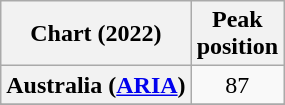<table class="wikitable sortable plainrowheaders" style="text-align:center">
<tr>
<th scope="col">Chart (2022)</th>
<th scope="col">Peak<br>position</th>
</tr>
<tr>
<th scope="row">Australia (<a href='#'>ARIA</a>)</th>
<td>87</td>
</tr>
<tr>
</tr>
<tr>
</tr>
<tr>
</tr>
<tr>
</tr>
<tr>
</tr>
</table>
